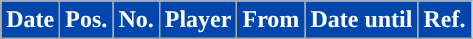<table class="wikitable plainrowheaders sortable">
<tr>
<th style="background:#0046AD; color:white; ">Date</th>
<th style="background:#0046AD; color:white; ">Pos.</th>
<th style="background:#0046AD; color:white; ">No.</th>
<th style="background:#0046AD; color:white; ">Player</th>
<th style="background:#0046AD; color:white; ">From</th>
<th style="background:#0046AD; color:white; ">Date until</th>
<th style="background:#0046AD; color:white; ">Ref.</th>
</tr>
</table>
